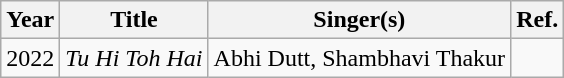<table class="wikitable sortable">
<tr>
<th>Year</th>
<th>Title</th>
<th>Singer(s)</th>
<th class="unsortable">Ref.</th>
</tr>
<tr>
<td>2022</td>
<td><em>Tu Hi Toh Hai</em></td>
<td>Abhi Dutt, Shambhavi Thakur</td>
<td></td>
</tr>
</table>
